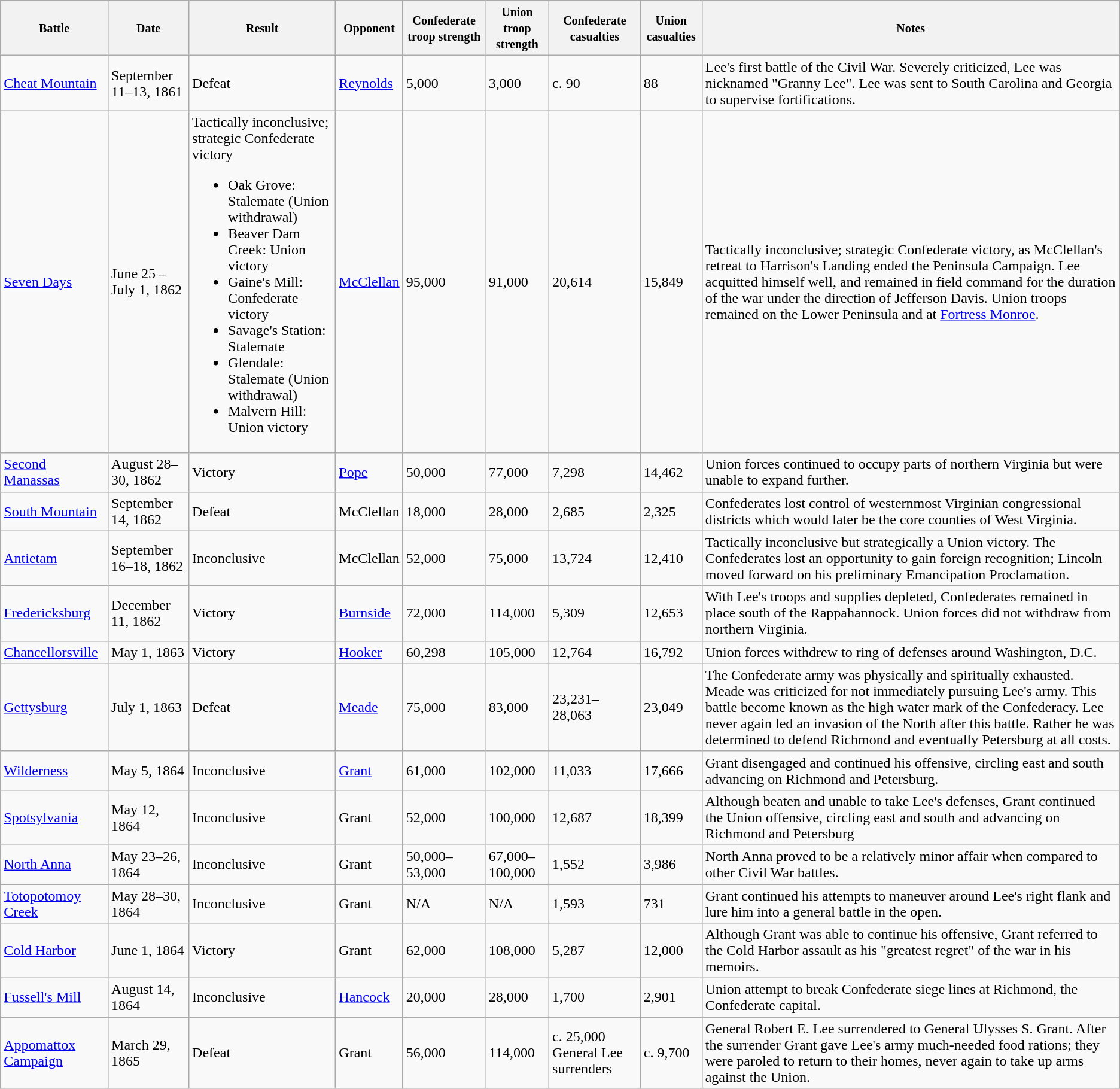<table class="wikitable">
<tr>
<th><small>Battle</small></th>
<th><small>Date</small></th>
<th><small>Result</small></th>
<th><small>Opponent</small></th>
<th><small>Confederate troop strength</small></th>
<th><small>Union troop strength</small></th>
<th><small>Confederate casualties</small></th>
<th><small>Union casualties</small></th>
<th><small>Notes</small></th>
</tr>
<tr>
<td><a href='#'>Cheat Mountain</a></td>
<td>September 11–13, 1861</td>
<td>Defeat</td>
<td><a href='#'>Reynolds</a></td>
<td>5,000</td>
<td>3,000</td>
<td>c. 90</td>
<td>88</td>
<td>Lee's first battle of the Civil War. Severely criticized, Lee was nicknamed "Granny Lee". Lee was sent to South Carolina and Georgia to supervise fortifications.</td>
</tr>
<tr>
<td><a href='#'>Seven Days</a></td>
<td>June 25 – July 1, 1862</td>
<td>Tactically inconclusive; strategic Confederate victory<br><ul><li>Oak Grove: Stalemate (Union withdrawal)</li><li>Beaver Dam Creek: Union victory</li><li>Gaine's Mill: Confederate victory</li><li>Savage's Station: Stalemate</li><li>Glendale: Stalemate (Union withdrawal)</li><li>Malvern Hill: Union victory</li></ul></td>
<td><a href='#'>McClellan</a></td>
<td>95,000</td>
<td>91,000</td>
<td>20,614</td>
<td>15,849</td>
<td>Tactically inconclusive; strategic Confederate victory, as McClellan's retreat to Harrison's Landing ended the Peninsula Campaign. Lee acquitted himself well, and remained in field command for the duration of the war under the direction of Jefferson Davis. Union troops remained on the Lower Peninsula and at <a href='#'>Fortress Monroe</a>.</td>
</tr>
<tr>
<td><a href='#'>Second Manassas</a></td>
<td>August 28–30, 1862</td>
<td>Victory</td>
<td><a href='#'>Pope</a></td>
<td>50,000</td>
<td>77,000</td>
<td>7,298</td>
<td>14,462</td>
<td>Union forces continued to occupy parts of northern Virginia but were unable to expand further.</td>
</tr>
<tr>
<td><a href='#'>South Mountain</a></td>
<td>September 14, 1862</td>
<td>Defeat</td>
<td>McClellan</td>
<td>18,000</td>
<td>28,000</td>
<td>2,685</td>
<td>2,325</td>
<td>Confederates lost control of westernmost Virginian congressional districts which would later be the core counties of West Virginia.</td>
</tr>
<tr>
<td><a href='#'>Antietam</a></td>
<td>September 16–18, 1862</td>
<td>Inconclusive</td>
<td>McClellan</td>
<td>52,000</td>
<td>75,000</td>
<td>13,724</td>
<td>12,410</td>
<td>Tactically inconclusive but strategically a Union victory. The Confederates lost an opportunity to gain foreign recognition; Lincoln moved forward on his preliminary Emancipation Proclamation.</td>
</tr>
<tr>
<td><a href='#'>Fredericksburg</a></td>
<td>December 11, 1862</td>
<td>Victory</td>
<td><a href='#'>Burnside</a></td>
<td>72,000</td>
<td>114,000</td>
<td>5,309</td>
<td>12,653</td>
<td>With Lee's troops and supplies depleted, Confederates remained in place south of the Rappahannock. Union forces did not withdraw from northern Virginia.</td>
</tr>
<tr>
<td><a href='#'>Chancellorsville</a></td>
<td>May 1, 1863</td>
<td>Victory</td>
<td><a href='#'>Hooker</a></td>
<td>60,298</td>
<td>105,000</td>
<td>12,764</td>
<td>16,792</td>
<td>Union forces withdrew to ring of defenses around Washington, D.C.</td>
</tr>
<tr>
<td><a href='#'>Gettysburg</a></td>
<td>July 1, 1863</td>
<td>Defeat</td>
<td><a href='#'>Meade</a></td>
<td>75,000</td>
<td>83,000</td>
<td>23,231–28,063</td>
<td>23,049</td>
<td>The Confederate army was physically and spiritually exhausted. Meade was criticized for not immediately pursuing Lee's army. This battle become known as the high water mark of the Confederacy. Lee never again led an invasion of the North after this battle. Rather he was determined to defend Richmond and eventually Petersburg at all costs.</td>
</tr>
<tr>
<td><a href='#'>Wilderness</a></td>
<td>May 5, 1864</td>
<td>Inconclusive</td>
<td><a href='#'>Grant</a></td>
<td>61,000</td>
<td>102,000</td>
<td>11,033</td>
<td>17,666</td>
<td>Grant disengaged and continued his offensive, circling east and south advancing on Richmond and Petersburg.</td>
</tr>
<tr>
<td><a href='#'>Spotsylvania</a></td>
<td>May 12, 1864</td>
<td>Inconclusive</td>
<td>Grant</td>
<td>52,000</td>
<td>100,000</td>
<td>12,687</td>
<td>18,399</td>
<td>Although beaten and unable to take Lee's defenses, Grant continued the Union offensive, circling east and south and advancing on Richmond and Petersburg</td>
</tr>
<tr>
<td><a href='#'>North Anna</a></td>
<td>May 23–26, 1864</td>
<td>Inconclusive</td>
<td>Grant</td>
<td>50,000–53,000</td>
<td>67,000–100,000</td>
<td>1,552</td>
<td>3,986</td>
<td>North Anna proved to be a relatively minor affair when compared to other Civil War battles.</td>
</tr>
<tr>
<td><a href='#'>Totopotomoy Creek</a></td>
<td>May 28–30, 1864</td>
<td>Inconclusive</td>
<td>Grant</td>
<td>N/A</td>
<td>N/A</td>
<td>1,593</td>
<td>731</td>
<td>Grant continued his attempts to maneuver around Lee's right flank and lure him into a general battle in the open.</td>
</tr>
<tr>
<td><a href='#'>Cold Harbor</a></td>
<td>June 1, 1864</td>
<td>Victory</td>
<td>Grant</td>
<td>62,000</td>
<td>108,000</td>
<td>5,287</td>
<td>12,000</td>
<td>Although Grant was able to continue his offensive, Grant referred to the Cold Harbor assault as his "greatest regret" of the war in his memoirs.</td>
</tr>
<tr>
<td><a href='#'>Fussell's Mill</a></td>
<td>August 14, 1864</td>
<td>Inconclusive</td>
<td><a href='#'>Hancock</a></td>
<td>20,000</td>
<td>28,000</td>
<td>1,700</td>
<td>2,901</td>
<td>Union attempt to break Confederate siege lines at Richmond, the Confederate capital.</td>
</tr>
<tr>
<td><a href='#'>Appomattox Campaign</a></td>
<td>March 29, 1865</td>
<td>Defeat</td>
<td>Grant</td>
<td>56,000</td>
<td>114,000</td>
<td>c. 25,000 General Lee surrenders</td>
<td>c. 9,700</td>
<td>General Robert E. Lee surrendered to General Ulysses S. Grant. After the surrender Grant gave Lee's army much-needed food rations; they were paroled to return to their homes, never again to take up arms against the Union.</td>
</tr>
</table>
